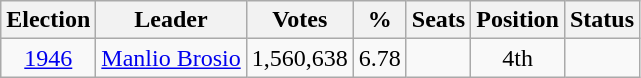<table class="wikitable" style="text-align:center">
<tr>
<th>Election</th>
<th>Leader</th>
<th>Votes</th>
<th>%</th>
<th>Seats</th>
<th>Position</th>
<th>Status</th>
</tr>
<tr>
<td><a href='#'>1946</a></td>
<td><a href='#'>Manlio Brosio</a></td>
<td>1,560,638</td>
<td>6.78</td>
<td></td>
<td>4th</td>
<td></td>
</tr>
</table>
